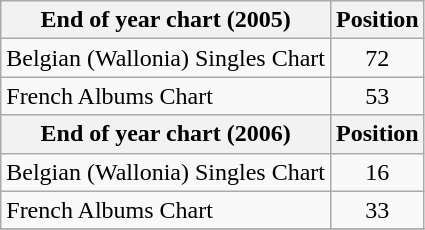<table class="wikitable sortable">
<tr>
<th align="left">End of year chart (2005)</th>
<th align="center">Position</th>
</tr>
<tr>
<td align="left">Belgian (Wallonia) Singles Chart</td>
<td align="center">72</td>
</tr>
<tr>
<td align="left">French Albums Chart</td>
<td align="center">53</td>
</tr>
<tr>
<th align="left">End of year chart (2006)</th>
<th align="center">Position</th>
</tr>
<tr>
<td align="left">Belgian (Wallonia) Singles Chart</td>
<td align="center">16</td>
</tr>
<tr>
<td align="left">French Albums Chart</td>
<td align="center">33</td>
</tr>
<tr>
</tr>
</table>
